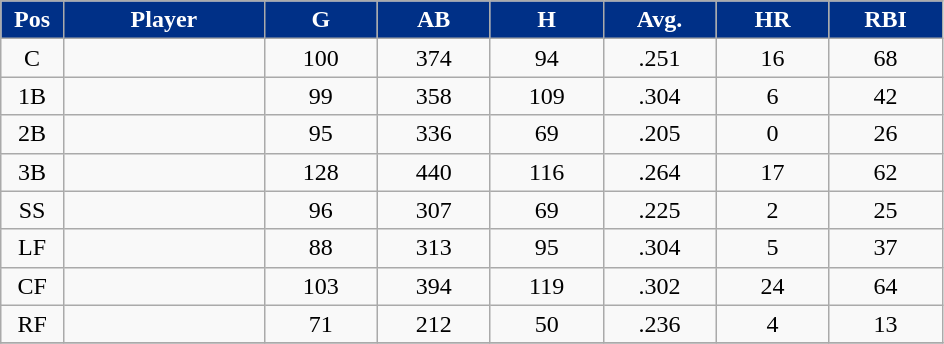<table class="wikitable sortable">
<tr>
<th style="background:#003087;color:#FFFFFF;" width="5%">Pos</th>
<th style="background:#003087;color:#FFFFFF;" width="16%">Player</th>
<th style="background:#003087;color:#FFFFFF;" width="9%">G</th>
<th style="background:#003087;color:#FFFFFF;" width="9%">AB</th>
<th style="background:#003087;color:#FFFFFF;" width="9%">H</th>
<th style="background:#003087;color:#FFFFFF;" width="9%">Avg.</th>
<th style="background:#003087;color:#FFFFFF;" width="9%">HR</th>
<th style="background:#003087;color:#FFFFFF;" width="9%">RBI</th>
</tr>
<tr align="center">
<td>C</td>
<td></td>
<td>100</td>
<td>374</td>
<td>94</td>
<td>.251</td>
<td>16</td>
<td>68</td>
</tr>
<tr align="center">
<td>1B</td>
<td></td>
<td>99</td>
<td>358</td>
<td>109</td>
<td>.304</td>
<td>6</td>
<td>42</td>
</tr>
<tr align="center">
<td>2B</td>
<td></td>
<td>95</td>
<td>336</td>
<td>69</td>
<td>.205</td>
<td>0</td>
<td>26</td>
</tr>
<tr align="center">
<td>3B</td>
<td></td>
<td>128</td>
<td>440</td>
<td>116</td>
<td>.264</td>
<td>17</td>
<td>62</td>
</tr>
<tr align="center">
<td>SS</td>
<td></td>
<td>96</td>
<td>307</td>
<td>69</td>
<td>.225</td>
<td>2</td>
<td>25</td>
</tr>
<tr align="center">
<td>LF</td>
<td></td>
<td>88</td>
<td>313</td>
<td>95</td>
<td>.304</td>
<td>5</td>
<td>37</td>
</tr>
<tr align="center">
<td>CF</td>
<td></td>
<td>103</td>
<td>394</td>
<td>119</td>
<td>.302</td>
<td>24</td>
<td>64</td>
</tr>
<tr align="center">
<td>RF</td>
<td></td>
<td>71</td>
<td>212</td>
<td>50</td>
<td>.236</td>
<td>4</td>
<td>13</td>
</tr>
<tr align="center">
</tr>
</table>
